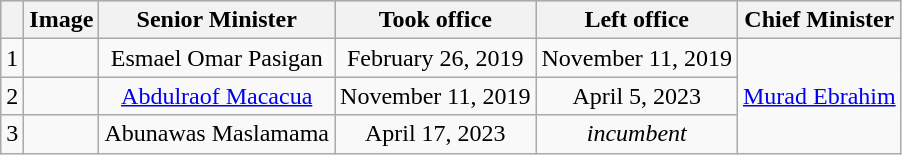<table class="wikitable plainrowheaders" style="text-align: center;">
<tr bgcolor=#cccccc>
<th></th>
<th>Image</th>
<th>Senior Minister</th>
<th>Took office</th>
<th>Left office</th>
<th>Chief Minister</th>
</tr>
<tr>
<td>1</td>
<td></td>
<td>Esmael Omar Pasigan</td>
<td>February 26, 2019</td>
<td>November 11, 2019</td>
<td rowspan=3><a href='#'>Murad Ebrahim</a></td>
</tr>
<tr>
<td>2</td>
<td></td>
<td><a href='#'>Abdulraof Macacua</a></td>
<td>November 11, 2019</td>
<td>April 5, 2023</td>
</tr>
<tr>
<td>3</td>
<td></td>
<td>Abunawas Maslamama</td>
<td>April 17, 2023</td>
<td><em>incumbent</em></td>
</tr>
</table>
